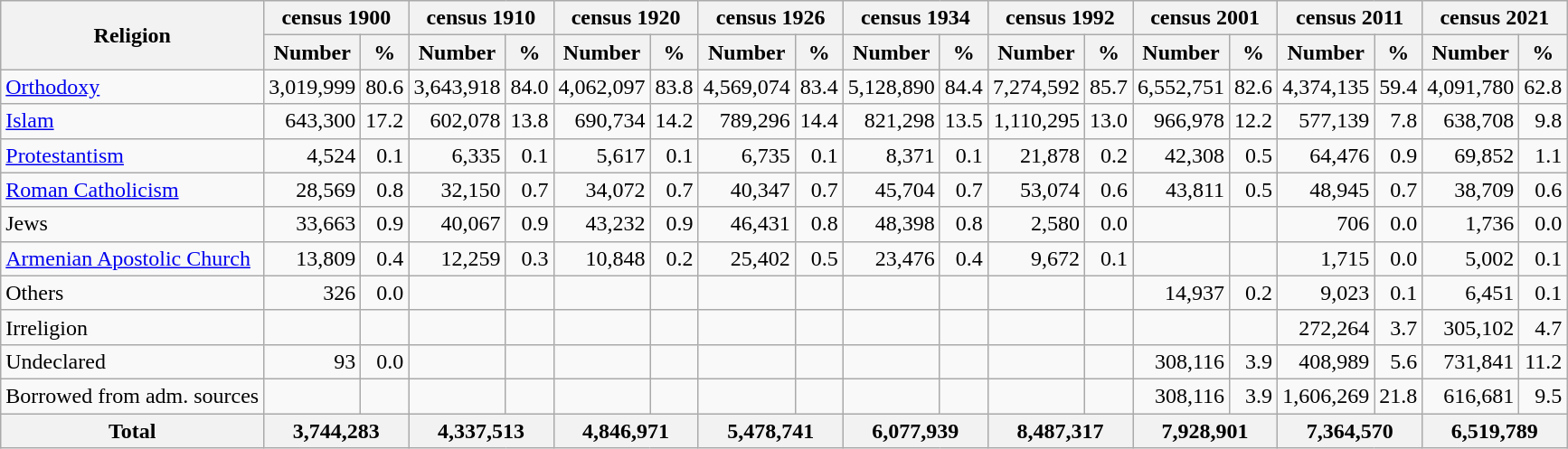<table class="wikitable">
<tr>
<th rowspan="2">Religion</th>
<th colspan="2">census 1900</th>
<th colspan="2">census 1910</th>
<th colspan="2">census 1920</th>
<th colspan="2">census 1926</th>
<th colspan="2">census 1934</th>
<th colspan="2">census 1992</th>
<th colspan="2">census 2001</th>
<th colspan="2">census 2011</th>
<th colspan="2">census 2021</th>
</tr>
<tr>
<th>Number</th>
<th>%</th>
<th>Number</th>
<th>%</th>
<th>Number</th>
<th>%</th>
<th>Number</th>
<th>%</th>
<th>Number</th>
<th>%</th>
<th>Number</th>
<th>%</th>
<th>Number</th>
<th>%</th>
<th>Number</th>
<th>%</th>
<th>Number</th>
<th>%</th>
</tr>
<tr>
<td><a href='#'>Orthodoxy</a></td>
<td style="text-align:right;">3,019,999</td>
<td style="text-align:right;">80.6</td>
<td style="text-align:right;">3,643,918</td>
<td style="text-align:right;">84.0</td>
<td style="text-align:right;">4,062,097</td>
<td style="text-align:right;">83.8</td>
<td style="text-align:right;">4,569,074</td>
<td style="text-align:right;">83.4</td>
<td style="text-align:right;">5,128,890</td>
<td style="text-align:right;">84.4</td>
<td style="text-align:right;">7,274,592</td>
<td style="text-align:right;">85.7</td>
<td style="text-align:right;">6,552,751</td>
<td style="text-align:right;">82.6</td>
<td style="text-align:right;">4,374,135</td>
<td style="text-align:right;">59.4</td>
<td style="text-align:right;">4,091,780</td>
<td style="text-align:right;">62.8</td>
</tr>
<tr>
<td><a href='#'>Islam</a></td>
<td style="text-align:right;">643,300</td>
<td style="text-align:right;">17.2</td>
<td style="text-align:right;">602,078</td>
<td style="text-align:right;">13.8</td>
<td style="text-align:right;">690,734</td>
<td style="text-align:right;">14.2</td>
<td style="text-align:right;">789,296</td>
<td style="text-align:right;">14.4</td>
<td style="text-align:right;">821,298</td>
<td style="text-align:right;">13.5</td>
<td style="text-align:right;">1,110,295</td>
<td style="text-align:right;">13.0</td>
<td style="text-align:right;">966,978</td>
<td style="text-align:right;">12.2</td>
<td style="text-align:right;">577,139</td>
<td style="text-align:right;">7.8</td>
<td style="text-align:right;">638,708</td>
<td style="text-align:right;">9.8</td>
</tr>
<tr>
<td><a href='#'>Protestantism</a></td>
<td style="text-align:right;">4,524</td>
<td style="text-align:right;">0.1</td>
<td style="text-align:right;">6,335</td>
<td style="text-align:right;">0.1</td>
<td style="text-align:right;">5,617</td>
<td style="text-align:right;">0.1</td>
<td style="text-align:right;">6,735</td>
<td style="text-align:right;">0.1</td>
<td style="text-align:right;">8,371</td>
<td style="text-align:right;">0.1</td>
<td style="text-align:right;">21,878</td>
<td style="text-align:right;">0.2</td>
<td style="text-align:right;">42,308</td>
<td style="text-align:right;">0.5</td>
<td style="text-align:right;">64,476</td>
<td style="text-align:right;">0.9</td>
<td style="text-align:right;">69,852</td>
<td style="text-align:right;">1.1</td>
</tr>
<tr>
<td><a href='#'>Roman Catholicism</a></td>
<td style="text-align:right;">28,569</td>
<td style="text-align:right;">0.8</td>
<td style="text-align:right;">32,150</td>
<td style="text-align:right;">0.7</td>
<td style="text-align:right;">34,072</td>
<td style="text-align:right;">0.7</td>
<td style="text-align:right;">40,347</td>
<td style="text-align:right;">0.7</td>
<td style="text-align:right;">45,704</td>
<td style="text-align:right;">0.7</td>
<td style="text-align:right;">53,074</td>
<td style="text-align:right;">0.6</td>
<td style="text-align:right;">43,811</td>
<td style="text-align:right;">0.5</td>
<td style="text-align:right;">48,945</td>
<td style="text-align:right;">0.7</td>
<td style="text-align:right;">38,709</td>
<td style="text-align:right;">0.6</td>
</tr>
<tr>
<td>Jews</td>
<td style="text-align:right;">33,663</td>
<td style="text-align:right;">0.9</td>
<td style="text-align:right;">40,067</td>
<td style="text-align:right;">0.9</td>
<td style="text-align:right;">43,232</td>
<td style="text-align:right;">0.9</td>
<td style="text-align:right;">46,431</td>
<td style="text-align:right;">0.8</td>
<td style="text-align:right;">48,398</td>
<td style="text-align:right;">0.8</td>
<td style="text-align:right;">2,580</td>
<td style="text-align:right;">0.0</td>
<td></td>
<td></td>
<td style="text-align:right;">706</td>
<td style="text-align:right;">0.0</td>
<td style="text-align:right;">1,736</td>
<td style="text-align:right;">0.0</td>
</tr>
<tr>
<td><a href='#'>Armenian Apostolic Church</a></td>
<td style="text-align:right;">13,809</td>
<td style="text-align:right;">0.4</td>
<td style="text-align:right;">12,259</td>
<td style="text-align:right;">0.3</td>
<td style="text-align:right;">10,848</td>
<td style="text-align:right;">0.2</td>
<td style="text-align:right;">25,402</td>
<td style="text-align:right;">0.5</td>
<td style="text-align:right;">23,476</td>
<td style="text-align:right;">0.4</td>
<td style="text-align:right;">9,672</td>
<td style="text-align:right;">0.1</td>
<td></td>
<td></td>
<td style="text-align:right;">1,715</td>
<td style="text-align:right;">0.0</td>
<td style="text-align:right;">5,002</td>
<td style="text-align:right;">0.1</td>
</tr>
<tr>
<td>Others</td>
<td style="text-align:right;">326</td>
<td style="text-align:right;">0.0</td>
<td></td>
<td></td>
<td></td>
<td></td>
<td></td>
<td></td>
<td></td>
<td></td>
<td></td>
<td></td>
<td style="text-align:right;">14,937</td>
<td style="text-align:right;">0.2</td>
<td style="text-align:right;">9,023</td>
<td style="text-align:right;">0.1</td>
<td style="text-align:right;">6,451</td>
<td style="text-align:right;">0.1</td>
</tr>
<tr>
<td>Irreligion</td>
<td></td>
<td></td>
<td></td>
<td></td>
<td></td>
<td></td>
<td></td>
<td></td>
<td></td>
<td></td>
<td></td>
<td></td>
<td></td>
<td></td>
<td style="text-align:right;">272,264</td>
<td style="text-align:right;">3.7</td>
<td style="text-align:right;">305,102</td>
<td style="text-align:right;">4.7</td>
</tr>
<tr>
<td>Undeclared</td>
<td style="text-align:right;">93</td>
<td style="text-align:right;">0.0</td>
<td></td>
<td></td>
<td></td>
<td></td>
<td></td>
<td></td>
<td></td>
<td></td>
<td></td>
<td></td>
<td style="text-align:right;">308,116</td>
<td style="text-align:right;">3.9</td>
<td style="text-align:right;">408,989</td>
<td style="text-align:right;">5.6</td>
<td style="text-align:right;">731,841</td>
<td style="text-align:right;">11.2</td>
</tr>
<tr>
<td>Borrowed from adm. sources</td>
<td></td>
<td></td>
<td></td>
<td></td>
<td></td>
<td></td>
<td></td>
<td></td>
<td></td>
<td></td>
<td></td>
<td></td>
<td style="text-align:right;">308,116</td>
<td style="text-align:right;">3.9</td>
<td style="text-align:right;">1,606,269</td>
<td style="text-align:right;">21.8</td>
<td style="text-align:right;">616,681</td>
<td style="text-align:right;">9.5</td>
</tr>
<tr>
<th>Total</th>
<th colspan="2">3,744,283</th>
<th colspan="2">4,337,513</th>
<th colspan="2">4,846,971</th>
<th colspan="2">5,478,741</th>
<th colspan="2">6,077,939</th>
<th colspan="2">8,487,317</th>
<th colspan="2">7,928,901</th>
<th colspan="2">7,364,570</th>
<th colspan="2">6,519,789</th>
</tr>
</table>
